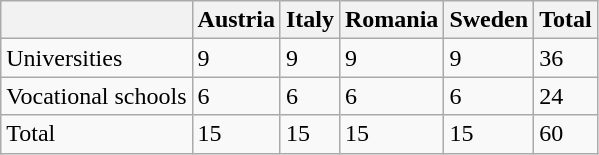<table class="wikitable">
<tr>
<th></th>
<th>Austria</th>
<th>Italy</th>
<th>Romania</th>
<th>Sweden</th>
<th>Total</th>
</tr>
<tr>
<td>Universities</td>
<td>9</td>
<td>9</td>
<td>9</td>
<td>9</td>
<td>36</td>
</tr>
<tr>
<td>Vocational schools</td>
<td>6</td>
<td>6</td>
<td>6</td>
<td>6</td>
<td>24</td>
</tr>
<tr>
<td>Total</td>
<td>15</td>
<td>15</td>
<td>15</td>
<td>15</td>
<td>60</td>
</tr>
</table>
